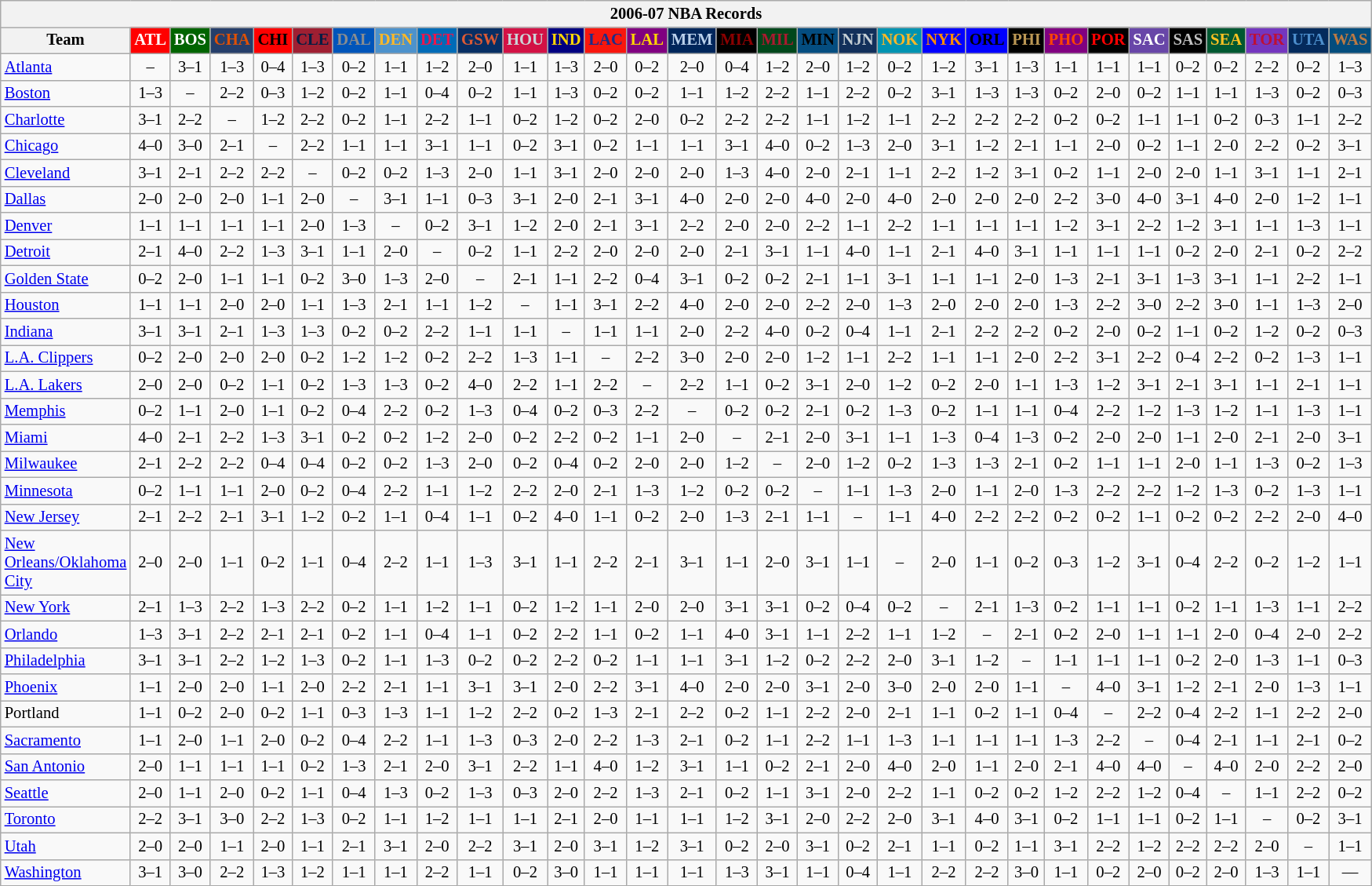<table class="wikitable" style="font-size:86%; text-align:center;">
<tr>
<th colspan=31>2006-07 NBA Records</th>
</tr>
<tr>
<th width=100>Team</th>
<th style="background:#FF0000;color:#FFFFFF;width=35">ATL</th>
<th style="background:#006400;color:#FFFFFF;width=35">BOS</th>
<th style="background:#253E6A;color:#DF5106;width=35">CHA</th>
<th style="background:#FF0000;color:#000000;width=35">CHI</th>
<th style="background:#9F1F32;color:#001D43;width=35">CLE</th>
<th style="background:#0055BA;color:#898D8F;width=35">DAL</th>
<th style="background:#4C92CC;color:#FDB827;width=35">DEN</th>
<th style="background:#006BB7;color:#ED164B;width=35">DET</th>
<th style="background:#072E63;color:#DC5A34;width=35">GSW</th>
<th style="background:#D31145;color:#CBD4D8;width=35">HOU</th>
<th style="background:#000080;color:#FFD700;width=35">IND</th>
<th style="background:#F9160D;color:#1A2E8B;width=35">LAC</th>
<th style="background:#800080;color:#FFD700;width=35">LAL</th>
<th style="background:#00265B;color:#BAD1EB;width=35">MEM</th>
<th style="background:#000000;color:#8B0000;width=35">MIA</th>
<th style="background:#00471B;color:#AC1A2F;width=35">MIL</th>
<th style="background:#044D80;color:#000000;width=35">MIN</th>
<th style="background:#12305B;color:#C4CED4;width=35">NJN</th>
<th style="background:#0093B1;color:#FDB827;width=35">NOK</th>
<th style="background:#0000FF;color:#FF8C00;width=35">NYK</th>
<th style="background:#0000FF;color:#000000;width=35">ORL</th>
<th style="background:#000000;color:#BB9754;width=35">PHI</th>
<th style="background:#800080;color:#FF4500;width=35">PHO</th>
<th style="background:#000000;color:#FF0000;width=35">POR</th>
<th style="background:#6846A8;color:#FFFFFF;width=35">SAC</th>
<th style="background:#000000;color:#C0C0C0;width=35">SAS</th>
<th style="background:#005831;color:#FFC322;width=35">SEA</th>
<th style="background:#7436BF;color:#BE0F34;width=35">TOR</th>
<th style="background:#042A5C;color:#4C8ECC;width=35">UTA</th>
<th style="background:#044D7D;color:#BC7A44;width=35">WAS</th>
</tr>
<tr>
<td style="text-align:left;"><a href='#'>Atlanta</a></td>
<td>–</td>
<td>3–1</td>
<td>1–3</td>
<td>0–4</td>
<td>1–3</td>
<td>0–2</td>
<td>1–1</td>
<td>1–2</td>
<td>2–0</td>
<td>1–1</td>
<td>1–3</td>
<td>2–0</td>
<td>0–2</td>
<td>2–0</td>
<td>0–4</td>
<td>1–2</td>
<td>2–0</td>
<td>1–2</td>
<td>0–2</td>
<td>1–2</td>
<td>3–1</td>
<td>1–3</td>
<td>1–1</td>
<td>1–1</td>
<td>1–1</td>
<td>0–2</td>
<td>0–2</td>
<td>2–2</td>
<td>0–2</td>
<td>1–3</td>
</tr>
<tr>
<td style="text-align:left;"><a href='#'>Boston</a></td>
<td>1–3</td>
<td>–</td>
<td>2–2</td>
<td>0–3</td>
<td>1–2</td>
<td>0–2</td>
<td>1–1</td>
<td>0–4</td>
<td>0–2</td>
<td>1–1</td>
<td>1–3</td>
<td>0–2</td>
<td>0–2</td>
<td>1–1</td>
<td>1–2</td>
<td>2–2</td>
<td>1–1</td>
<td>2–2</td>
<td>0–2</td>
<td>3–1</td>
<td>1–3</td>
<td>1–3</td>
<td>0–2</td>
<td>2–0</td>
<td>0–2</td>
<td>1–1</td>
<td>1–1</td>
<td>1–3</td>
<td>0–2</td>
<td>0–3</td>
</tr>
<tr>
<td style="text-align:left;"><a href='#'>Charlotte</a></td>
<td>3–1</td>
<td>2–2</td>
<td>–</td>
<td>1–2</td>
<td>2–2</td>
<td>0–2</td>
<td>1–1</td>
<td>2–2</td>
<td>1–1</td>
<td>0–2</td>
<td>1–2</td>
<td>0–2</td>
<td>2–0</td>
<td>0–2</td>
<td>2–2</td>
<td>2–2</td>
<td>1–1</td>
<td>1–2</td>
<td>1–1</td>
<td>2–2</td>
<td>2–2</td>
<td>2–2</td>
<td>0–2</td>
<td>0–2</td>
<td>1–1</td>
<td>1–1</td>
<td>0–2</td>
<td>0–3</td>
<td>1–1</td>
<td>2–2</td>
</tr>
<tr>
<td style="text-align:left;"><a href='#'>Chicago</a></td>
<td>4–0</td>
<td>3–0</td>
<td>2–1</td>
<td>–</td>
<td>2–2</td>
<td>1–1</td>
<td>1–1</td>
<td>3–1</td>
<td>1–1</td>
<td>0–2</td>
<td>3–1</td>
<td>0–2</td>
<td>1–1</td>
<td>1–1</td>
<td>3–1</td>
<td>4–0</td>
<td>0–2</td>
<td>1–3</td>
<td>2–0</td>
<td>3–1</td>
<td>1–2</td>
<td>2–1</td>
<td>1–1</td>
<td>2–0</td>
<td>0–2</td>
<td>1–1</td>
<td>2–0</td>
<td>2–2</td>
<td>0–2</td>
<td>3–1</td>
</tr>
<tr>
<td style="text-align:left;"><a href='#'>Cleveland</a></td>
<td>3–1</td>
<td>2–1</td>
<td>2–2</td>
<td>2–2</td>
<td>–</td>
<td>0–2</td>
<td>0–2</td>
<td>1–3</td>
<td>2–0</td>
<td>1–1</td>
<td>3–1</td>
<td>2–0</td>
<td>2–0</td>
<td>2–0</td>
<td>1–3</td>
<td>4–0</td>
<td>2–0</td>
<td>2–1</td>
<td>1–1</td>
<td>2–2</td>
<td>1–2</td>
<td>3–1</td>
<td>0–2</td>
<td>1–1</td>
<td>2–0</td>
<td>2–0</td>
<td>1–1</td>
<td>3–1</td>
<td>1–1</td>
<td>2–1</td>
</tr>
<tr>
<td style="text-align:left;"><a href='#'>Dallas</a></td>
<td>2–0</td>
<td>2–0</td>
<td>2–0</td>
<td>1–1</td>
<td>2–0</td>
<td>–</td>
<td>3–1</td>
<td>1–1</td>
<td>0–3</td>
<td>3–1</td>
<td>2–0</td>
<td>2–1</td>
<td>3–1</td>
<td>4–0</td>
<td>2–0</td>
<td>2–0</td>
<td>4–0</td>
<td>2–0</td>
<td>4–0</td>
<td>2–0</td>
<td>2–0</td>
<td>2–0</td>
<td>2–2</td>
<td>3–0</td>
<td>4–0</td>
<td>3–1</td>
<td>4–0</td>
<td>2–0</td>
<td>1–2</td>
<td>1–1</td>
</tr>
<tr>
<td style="text-align:left;"><a href='#'>Denver</a></td>
<td>1–1</td>
<td>1–1</td>
<td>1–1</td>
<td>1–1</td>
<td>2–0</td>
<td>1–3</td>
<td>–</td>
<td>0–2</td>
<td>3–1</td>
<td>1–2</td>
<td>2–0</td>
<td>2–1</td>
<td>3–1</td>
<td>2–2</td>
<td>2–0</td>
<td>2–0</td>
<td>2–2</td>
<td>1–1</td>
<td>2–2</td>
<td>1–1</td>
<td>1–1</td>
<td>1–1</td>
<td>1–2</td>
<td>3–1</td>
<td>2–2</td>
<td>1–2</td>
<td>3–1</td>
<td>1–1</td>
<td>1–3</td>
<td>1–1</td>
</tr>
<tr>
<td style="text-align:left;"><a href='#'>Detroit</a></td>
<td>2–1</td>
<td>4–0</td>
<td>2–2</td>
<td>1–3</td>
<td>3–1</td>
<td>1–1</td>
<td>2–0</td>
<td>–</td>
<td>0–2</td>
<td>1–1</td>
<td>2–2</td>
<td>2–0</td>
<td>2–0</td>
<td>2–0</td>
<td>2–1</td>
<td>3–1</td>
<td>1–1</td>
<td>4–0</td>
<td>1–1</td>
<td>2–1</td>
<td>4–0</td>
<td>3–1</td>
<td>1–1</td>
<td>1–1</td>
<td>1–1</td>
<td>0–2</td>
<td>2–0</td>
<td>2–1</td>
<td>0–2</td>
<td>2–2</td>
</tr>
<tr>
<td style="text-align:left;"><a href='#'>Golden State</a></td>
<td>0–2</td>
<td>2–0</td>
<td>1–1</td>
<td>1–1</td>
<td>0–2</td>
<td>3–0</td>
<td>1–3</td>
<td>2–0</td>
<td>–</td>
<td>2–1</td>
<td>1–1</td>
<td>2–2</td>
<td>0–4</td>
<td>3–1</td>
<td>0–2</td>
<td>0–2</td>
<td>2–1</td>
<td>1–1</td>
<td>3–1</td>
<td>1–1</td>
<td>1–1</td>
<td>2–0</td>
<td>1–3</td>
<td>2–1</td>
<td>3–1</td>
<td>1–3</td>
<td>3–1</td>
<td>1–1</td>
<td>2–2</td>
<td>1–1</td>
</tr>
<tr>
<td style="text-align:left;"><a href='#'>Houston</a></td>
<td>1–1</td>
<td>1–1</td>
<td>2–0</td>
<td>2–0</td>
<td>1–1</td>
<td>1–3</td>
<td>2–1</td>
<td>1–1</td>
<td>1–2</td>
<td>–</td>
<td>1–1</td>
<td>3–1</td>
<td>2–2</td>
<td>4–0</td>
<td>2–0</td>
<td>2–0</td>
<td>2–2</td>
<td>2–0</td>
<td>1–3</td>
<td>2–0</td>
<td>2–0</td>
<td>2–0</td>
<td>1–3</td>
<td>2–2</td>
<td>3–0</td>
<td>2–2</td>
<td>3–0</td>
<td>1–1</td>
<td>1–3</td>
<td>2–0</td>
</tr>
<tr>
<td style="text-align:left;"><a href='#'>Indiana</a></td>
<td>3–1</td>
<td>3–1</td>
<td>2–1</td>
<td>1–3</td>
<td>1–3</td>
<td>0–2</td>
<td>0–2</td>
<td>2–2</td>
<td>1–1</td>
<td>1–1</td>
<td>–</td>
<td>1–1</td>
<td>1–1</td>
<td>2–0</td>
<td>2–2</td>
<td>4–0</td>
<td>0–2</td>
<td>0–4</td>
<td>1–1</td>
<td>2–1</td>
<td>2–2</td>
<td>2–2</td>
<td>0–2</td>
<td>2–0</td>
<td>0–2</td>
<td>1–1</td>
<td>0–2</td>
<td>1–2</td>
<td>0–2</td>
<td>0–3</td>
</tr>
<tr>
<td style="text-align:left;"><a href='#'>L.A. Clippers</a></td>
<td>0–2</td>
<td>2–0</td>
<td>2–0</td>
<td>2–0</td>
<td>0–2</td>
<td>1–2</td>
<td>1–2</td>
<td>0–2</td>
<td>2–2</td>
<td>1–3</td>
<td>1–1</td>
<td>–</td>
<td>2–2</td>
<td>3–0</td>
<td>2–0</td>
<td>2–0</td>
<td>1–2</td>
<td>1–1</td>
<td>2–2</td>
<td>1–1</td>
<td>1–1</td>
<td>2–0</td>
<td>2–2</td>
<td>3–1</td>
<td>2–2</td>
<td>0–4</td>
<td>2–2</td>
<td>0–2</td>
<td>1–3</td>
<td>1–1</td>
</tr>
<tr>
<td style="text-align:left;"><a href='#'>L.A. Lakers</a></td>
<td>2–0</td>
<td>2–0</td>
<td>0–2</td>
<td>1–1</td>
<td>0–2</td>
<td>1–3</td>
<td>1–3</td>
<td>0–2</td>
<td>4–0</td>
<td>2–2</td>
<td>1–1</td>
<td>2–2</td>
<td>–</td>
<td>2–2</td>
<td>1–1</td>
<td>0–2</td>
<td>3–1</td>
<td>2–0</td>
<td>1–2</td>
<td>0–2</td>
<td>2–0</td>
<td>1–1</td>
<td>1–3</td>
<td>1–2</td>
<td>3–1</td>
<td>2–1</td>
<td>3–1</td>
<td>1–1</td>
<td>2–1</td>
<td>1–1</td>
</tr>
<tr>
<td style="text-align:left;"><a href='#'>Memphis</a></td>
<td>0–2</td>
<td>1–1</td>
<td>2–0</td>
<td>1–1</td>
<td>0–2</td>
<td>0–4</td>
<td>2–2</td>
<td>0–2</td>
<td>1–3</td>
<td>0–4</td>
<td>0–2</td>
<td>0–3</td>
<td>2–2</td>
<td>–</td>
<td>0–2</td>
<td>0–2</td>
<td>2–1</td>
<td>0–2</td>
<td>1–3</td>
<td>0–2</td>
<td>1–1</td>
<td>1–1</td>
<td>0–4</td>
<td>2–2</td>
<td>1–2</td>
<td>1–3</td>
<td>1–2</td>
<td>1–1</td>
<td>1–3</td>
<td>1–1</td>
</tr>
<tr>
<td style="text-align:left;"><a href='#'>Miami</a></td>
<td>4–0</td>
<td>2–1</td>
<td>2–2</td>
<td>1–3</td>
<td>3–1</td>
<td>0–2</td>
<td>0–2</td>
<td>1–2</td>
<td>2–0</td>
<td>0–2</td>
<td>2–2</td>
<td>0–2</td>
<td>1–1</td>
<td>2–0</td>
<td>–</td>
<td>2–1</td>
<td>2–0</td>
<td>3–1</td>
<td>1–1</td>
<td>1–3</td>
<td>0–4</td>
<td>1–3</td>
<td>0–2</td>
<td>2–0</td>
<td>2–0</td>
<td>1–1</td>
<td>2–0</td>
<td>2–1</td>
<td>2–0</td>
<td>3–1</td>
</tr>
<tr>
<td style="text-align:left;"><a href='#'>Milwaukee</a></td>
<td>2–1</td>
<td>2–2</td>
<td>2–2</td>
<td>0–4</td>
<td>0–4</td>
<td>0–2</td>
<td>0–2</td>
<td>1–3</td>
<td>2–0</td>
<td>0–2</td>
<td>0–4</td>
<td>0–2</td>
<td>2–0</td>
<td>2–0</td>
<td>1–2</td>
<td>–</td>
<td>2–0</td>
<td>1–2</td>
<td>0–2</td>
<td>1–3</td>
<td>1–3</td>
<td>2–1</td>
<td>0–2</td>
<td>1–1</td>
<td>1–1</td>
<td>2–0</td>
<td>1–1</td>
<td>1–3</td>
<td>0–2</td>
<td>1–3</td>
</tr>
<tr>
<td style="text-align:left;"><a href='#'>Minnesota</a></td>
<td>0–2</td>
<td>1–1</td>
<td>1–1</td>
<td>2–0</td>
<td>0–2</td>
<td>0–4</td>
<td>2–2</td>
<td>1–1</td>
<td>1–2</td>
<td>2–2</td>
<td>2–0</td>
<td>2–1</td>
<td>1–3</td>
<td>1–2</td>
<td>0–2</td>
<td>0–2</td>
<td>–</td>
<td>1–1</td>
<td>1–3</td>
<td>2–0</td>
<td>1–1</td>
<td>2–0</td>
<td>1–3</td>
<td>2–2</td>
<td>2–2</td>
<td>1–2</td>
<td>1–3</td>
<td>0–2</td>
<td>1–3</td>
<td>1–1</td>
</tr>
<tr>
<td style="text-align:left;"><a href='#'>New Jersey</a></td>
<td>2–1</td>
<td>2–2</td>
<td>2–1</td>
<td>3–1</td>
<td>1–2</td>
<td>0–2</td>
<td>1–1</td>
<td>0–4</td>
<td>1–1</td>
<td>0–2</td>
<td>4–0</td>
<td>1–1</td>
<td>0–2</td>
<td>2–0</td>
<td>1–3</td>
<td>2–1</td>
<td>1–1</td>
<td>–</td>
<td>1–1</td>
<td>4–0</td>
<td>2–2</td>
<td>2–2</td>
<td>0–2</td>
<td>0–2</td>
<td>1–1</td>
<td>0–2</td>
<td>0–2</td>
<td>2–2</td>
<td>2–0</td>
<td>4–0</td>
</tr>
<tr>
<td style="text-align:left;"><a href='#'>New Orleans/Oklahoma City</a></td>
<td>2–0</td>
<td>2–0</td>
<td>1–1</td>
<td>0–2</td>
<td>1–1</td>
<td>0–4</td>
<td>2–2</td>
<td>1–1</td>
<td>1–3</td>
<td>3–1</td>
<td>1–1</td>
<td>2–2</td>
<td>2–1</td>
<td>3–1</td>
<td>1–1</td>
<td>2–0</td>
<td>3–1</td>
<td>1–1</td>
<td>–</td>
<td>2–0</td>
<td>1–1</td>
<td>0–2</td>
<td>0–3</td>
<td>1–2</td>
<td>3–1</td>
<td>0–4</td>
<td>2–2</td>
<td>0–2</td>
<td>1–2</td>
<td>1–1</td>
</tr>
<tr>
<td style="text-align:left;"><a href='#'>New York</a></td>
<td>2–1</td>
<td>1–3</td>
<td>2–2</td>
<td>1–3</td>
<td>2–2</td>
<td>0–2</td>
<td>1–1</td>
<td>1–2</td>
<td>1–1</td>
<td>0–2</td>
<td>1–2</td>
<td>1–1</td>
<td>2–0</td>
<td>2–0</td>
<td>3–1</td>
<td>3–1</td>
<td>0–2</td>
<td>0–4</td>
<td>0–2</td>
<td>–</td>
<td>2–1</td>
<td>1–3</td>
<td>0–2</td>
<td>1–1</td>
<td>1–1</td>
<td>0–2</td>
<td>1–1</td>
<td>1–3</td>
<td>1–1</td>
<td>2–2</td>
</tr>
<tr>
<td style="text-align:left;"><a href='#'>Orlando</a></td>
<td>1–3</td>
<td>3–1</td>
<td>2–2</td>
<td>2–1</td>
<td>2–1</td>
<td>0–2</td>
<td>1–1</td>
<td>0–4</td>
<td>1–1</td>
<td>0–2</td>
<td>2–2</td>
<td>1–1</td>
<td>0–2</td>
<td>1–1</td>
<td>4–0</td>
<td>3–1</td>
<td>1–1</td>
<td>2–2</td>
<td>1–1</td>
<td>1–2</td>
<td>–</td>
<td>2–1</td>
<td>0–2</td>
<td>2–0</td>
<td>1–1</td>
<td>1–1</td>
<td>2–0</td>
<td>0–4</td>
<td>2–0</td>
<td>2–2</td>
</tr>
<tr>
<td style="text-align:left;"><a href='#'>Philadelphia</a></td>
<td>3–1</td>
<td>3–1</td>
<td>2–2</td>
<td>1–2</td>
<td>1–3</td>
<td>0–2</td>
<td>1–1</td>
<td>1–3</td>
<td>0–2</td>
<td>0–2</td>
<td>2–2</td>
<td>0–2</td>
<td>1–1</td>
<td>1–1</td>
<td>3–1</td>
<td>1–2</td>
<td>0–2</td>
<td>2–2</td>
<td>2–0</td>
<td>3–1</td>
<td>1–2</td>
<td>–</td>
<td>1–1</td>
<td>1–1</td>
<td>1–1</td>
<td>0–2</td>
<td>2–0</td>
<td>1–3</td>
<td>1–1</td>
<td>0–3</td>
</tr>
<tr>
<td style="text-align:left;"><a href='#'>Phoenix</a></td>
<td>1–1</td>
<td>2–0</td>
<td>2–0</td>
<td>1–1</td>
<td>2–0</td>
<td>2–2</td>
<td>2–1</td>
<td>1–1</td>
<td>3–1</td>
<td>3–1</td>
<td>2–0</td>
<td>2–2</td>
<td>3–1</td>
<td>4–0</td>
<td>2–0</td>
<td>2–0</td>
<td>3–1</td>
<td>2–0</td>
<td>3–0</td>
<td>2–0</td>
<td>2–0</td>
<td>1–1</td>
<td>–</td>
<td>4–0</td>
<td>3–1</td>
<td>1–2</td>
<td>2–1</td>
<td>2–0</td>
<td>1–3</td>
<td>1–1</td>
</tr>
<tr>
<td style="text-align:left;">Portland</td>
<td>1–1</td>
<td>0–2</td>
<td>2–0</td>
<td>0–2</td>
<td>1–1</td>
<td>0–3</td>
<td>1–3</td>
<td>1–1</td>
<td>1–2</td>
<td>2–2</td>
<td>0–2</td>
<td>1–3</td>
<td>2–1</td>
<td>2–2</td>
<td>0–2</td>
<td>1–1</td>
<td>2–2</td>
<td>2–0</td>
<td>2–1</td>
<td>1–1</td>
<td>0–2</td>
<td>1–1</td>
<td>0–4</td>
<td>–</td>
<td>2–2</td>
<td>0–4</td>
<td>2–2</td>
<td>1–1</td>
<td>2–2</td>
<td>2–0</td>
</tr>
<tr>
<td style="text-align:left;"><a href='#'>Sacramento</a></td>
<td>1–1</td>
<td>2–0</td>
<td>1–1</td>
<td>2–0</td>
<td>0–2</td>
<td>0–4</td>
<td>2–2</td>
<td>1–1</td>
<td>1–3</td>
<td>0–3</td>
<td>2–0</td>
<td>2–2</td>
<td>1–3</td>
<td>2–1</td>
<td>0–2</td>
<td>1–1</td>
<td>2–2</td>
<td>1–1</td>
<td>1–3</td>
<td>1–1</td>
<td>1–1</td>
<td>1–1</td>
<td>1–3</td>
<td>2–2</td>
<td>–</td>
<td>0–4</td>
<td>2–1</td>
<td>1–1</td>
<td>2–1</td>
<td>0–2</td>
</tr>
<tr>
<td style="text-align:left;"><a href='#'>San Antonio</a></td>
<td>2–0</td>
<td>1–1</td>
<td>1–1</td>
<td>1–1</td>
<td>0–2</td>
<td>1–3</td>
<td>2–1</td>
<td>2–0</td>
<td>3–1</td>
<td>2–2</td>
<td>1–1</td>
<td>4–0</td>
<td>1–2</td>
<td>3–1</td>
<td>1–1</td>
<td>0–2</td>
<td>2–1</td>
<td>2–0</td>
<td>4–0</td>
<td>2–0</td>
<td>1–1</td>
<td>2–0</td>
<td>2–1</td>
<td>4–0</td>
<td>4–0</td>
<td>–</td>
<td>4–0</td>
<td>2–0</td>
<td>2–2</td>
<td>2–0</td>
</tr>
<tr>
<td style="text-align:left;"><a href='#'>Seattle</a></td>
<td>2–0</td>
<td>1–1</td>
<td>2–0</td>
<td>0–2</td>
<td>1–1</td>
<td>0–4</td>
<td>1–3</td>
<td>0–2</td>
<td>1–3</td>
<td>0–3</td>
<td>2–0</td>
<td>2–2</td>
<td>1–3</td>
<td>2–1</td>
<td>0–2</td>
<td>1–1</td>
<td>3–1</td>
<td>2–0</td>
<td>2–2</td>
<td>1–1</td>
<td>0–2</td>
<td>0–2</td>
<td>1–2</td>
<td>2–2</td>
<td>1–2</td>
<td>0–4</td>
<td>–</td>
<td>1–1</td>
<td>2–2</td>
<td>0–2</td>
</tr>
<tr>
<td style="text-align:left;"><a href='#'>Toronto</a></td>
<td>2–2</td>
<td>3–1</td>
<td>3–0</td>
<td>2–2</td>
<td>1–3</td>
<td>0–2</td>
<td>1–1</td>
<td>1–2</td>
<td>1–1</td>
<td>1–1</td>
<td>2–1</td>
<td>2–0</td>
<td>1–1</td>
<td>1–1</td>
<td>1–2</td>
<td>3–1</td>
<td>2–0</td>
<td>2–2</td>
<td>2–0</td>
<td>3–1</td>
<td>4–0</td>
<td>3–1</td>
<td>0–2</td>
<td>1–1</td>
<td>1–1</td>
<td>0–2</td>
<td>1–1</td>
<td>–</td>
<td>0–2</td>
<td>3–1</td>
</tr>
<tr>
<td style="text-align:left;"><a href='#'>Utah</a></td>
<td>2–0</td>
<td>2–0</td>
<td>1–1</td>
<td>2–0</td>
<td>1–1</td>
<td>2–1</td>
<td>3–1</td>
<td>2–0</td>
<td>2–2</td>
<td>3–1</td>
<td>2–0</td>
<td>3–1</td>
<td>1–2</td>
<td>3–1</td>
<td>0–2</td>
<td>2–0</td>
<td>3–1</td>
<td>0–2</td>
<td>2–1</td>
<td>1–1</td>
<td>0–2</td>
<td>1–1</td>
<td>3–1</td>
<td>2–2</td>
<td>1–2</td>
<td>2–2</td>
<td>2–2</td>
<td>2–0</td>
<td>–</td>
<td>1–1</td>
</tr>
<tr>
<td style="text-align:left;"><a href='#'>Washington</a></td>
<td>3–1</td>
<td>3–0</td>
<td>2–2</td>
<td>1–3</td>
<td>1–2</td>
<td>1–1</td>
<td>1–1</td>
<td>2–2</td>
<td>1–1</td>
<td>0–2</td>
<td>3–0</td>
<td>1–1</td>
<td>1–1</td>
<td>1–1</td>
<td>1–3</td>
<td>3–1</td>
<td>1–1</td>
<td>0–4</td>
<td>1–1</td>
<td>2–2</td>
<td>2–2</td>
<td>3–0</td>
<td>1–1</td>
<td>0–2</td>
<td>2–0</td>
<td>0–2</td>
<td>2–0</td>
<td>1–3</td>
<td>1–1</td>
<td>—</td>
</tr>
</table>
